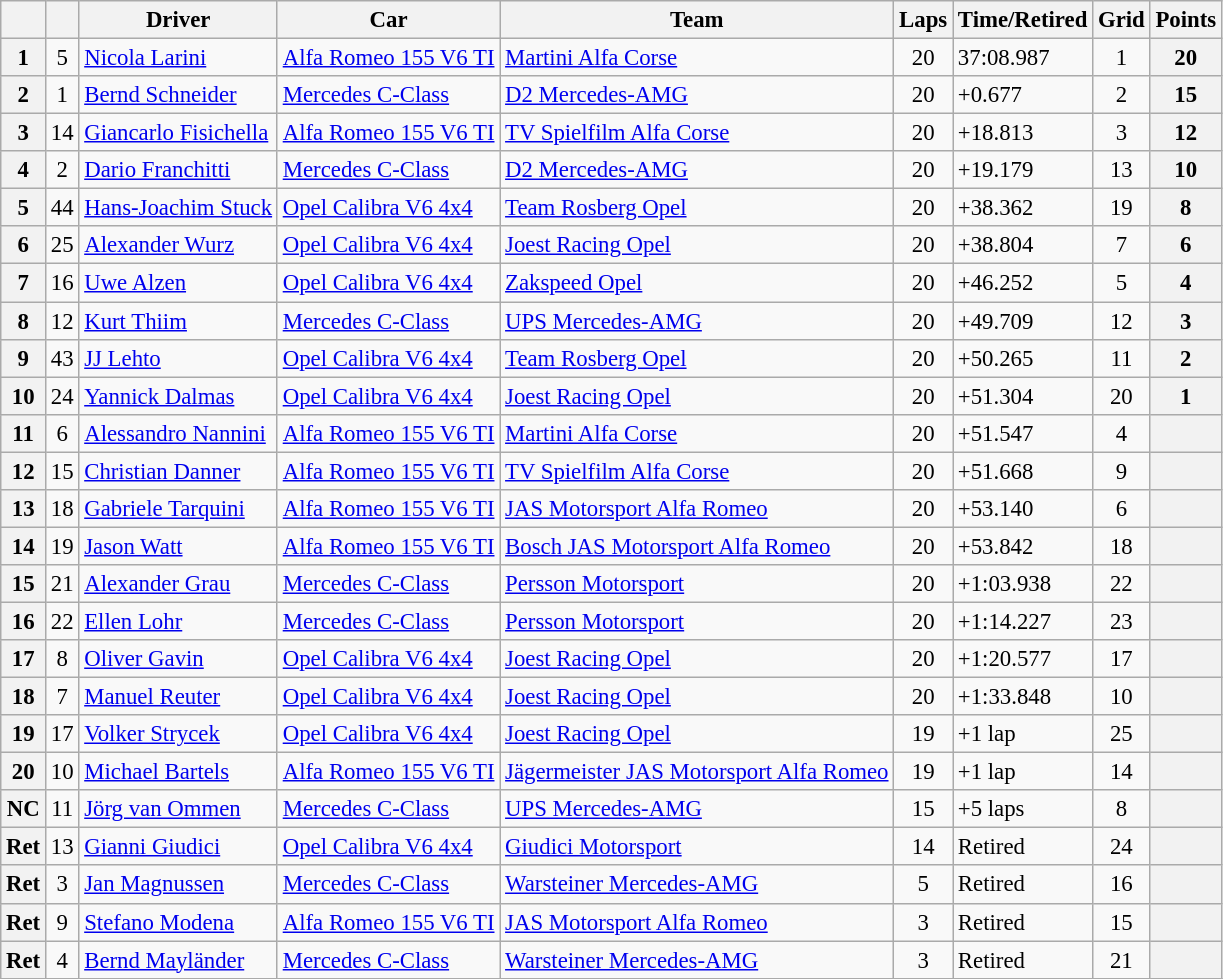<table class="wikitable sortable" style="font-size:95%">
<tr>
<th></th>
<th></th>
<th>Driver</th>
<th>Car</th>
<th>Team</th>
<th>Laps</th>
<th>Time/Retired</th>
<th>Grid</th>
<th>Points</th>
</tr>
<tr>
<th>1</th>
<td align=center>5</td>
<td> <a href='#'>Nicola Larini</a></td>
<td><a href='#'>Alfa Romeo 155 V6 TI</a></td>
<td> <a href='#'>Martini Alfa Corse</a></td>
<td align=center>20</td>
<td>37:08.987</td>
<td align=center>1</td>
<th>20</th>
</tr>
<tr>
<th>2</th>
<td align=center>1</td>
<td> <a href='#'>Bernd Schneider</a></td>
<td><a href='#'>Mercedes C-Class</a></td>
<td> <a href='#'>D2 Mercedes-AMG</a></td>
<td align=center>20</td>
<td>+0.677</td>
<td align=center>2</td>
<th>15</th>
</tr>
<tr>
<th>3</th>
<td align=center>14</td>
<td> <a href='#'>Giancarlo Fisichella</a></td>
<td><a href='#'>Alfa Romeo 155 V6 TI</a></td>
<td> <a href='#'>TV Spielfilm Alfa Corse</a></td>
<td align=center>20</td>
<td>+18.813</td>
<td align=center>3</td>
<th>12</th>
</tr>
<tr>
<th>4</th>
<td align=center>2</td>
<td> <a href='#'>Dario Franchitti</a></td>
<td><a href='#'>Mercedes C-Class</a></td>
<td> <a href='#'>D2 Mercedes-AMG</a></td>
<td align=center>20</td>
<td>+19.179</td>
<td align=center>13</td>
<th>10</th>
</tr>
<tr>
<th>5</th>
<td align=center>44</td>
<td> <a href='#'>Hans-Joachim Stuck</a></td>
<td><a href='#'>Opel Calibra V6 4x4</a></td>
<td> <a href='#'>Team Rosberg Opel</a></td>
<td align=center>20</td>
<td>+38.362</td>
<td align=center>19</td>
<th>8</th>
</tr>
<tr>
<th>6</th>
<td align=center>25</td>
<td> <a href='#'>Alexander Wurz</a></td>
<td><a href='#'>Opel Calibra V6 4x4</a></td>
<td> <a href='#'>Joest Racing Opel</a></td>
<td align=center>20</td>
<td>+38.804</td>
<td align=center>7</td>
<th>6</th>
</tr>
<tr>
<th>7</th>
<td align=center>16</td>
<td> <a href='#'>Uwe Alzen</a></td>
<td><a href='#'>Opel Calibra V6 4x4</a></td>
<td> <a href='#'>Zakspeed Opel</a></td>
<td align=center>20</td>
<td>+46.252</td>
<td align=center>5</td>
<th>4</th>
</tr>
<tr>
<th>8</th>
<td align=center>12</td>
<td> <a href='#'>Kurt Thiim</a></td>
<td><a href='#'>Mercedes C-Class</a></td>
<td> <a href='#'>UPS Mercedes-AMG</a></td>
<td align=center>20</td>
<td>+49.709</td>
<td align=center>12</td>
<th>3</th>
</tr>
<tr>
<th>9</th>
<td align=center>43</td>
<td> <a href='#'>JJ Lehto</a></td>
<td><a href='#'>Opel Calibra V6 4x4</a></td>
<td> <a href='#'>Team Rosberg Opel</a></td>
<td align=center>20</td>
<td>+50.265</td>
<td align=center>11</td>
<th>2</th>
</tr>
<tr>
<th>10</th>
<td align=center>24</td>
<td> <a href='#'>Yannick Dalmas</a></td>
<td><a href='#'>Opel Calibra V6 4x4</a></td>
<td> <a href='#'>Joest Racing Opel</a></td>
<td align=center>20</td>
<td>+51.304</td>
<td align=center>20</td>
<th>1</th>
</tr>
<tr>
<th>11</th>
<td align=center>6</td>
<td> <a href='#'>Alessandro Nannini</a></td>
<td><a href='#'>Alfa Romeo 155 V6 TI</a></td>
<td> <a href='#'>Martini Alfa Corse</a></td>
<td align=center>20</td>
<td>+51.547</td>
<td align=center>4</td>
<th></th>
</tr>
<tr>
<th>12</th>
<td align=center>15</td>
<td> <a href='#'>Christian Danner</a></td>
<td><a href='#'>Alfa Romeo 155 V6 TI</a></td>
<td> <a href='#'>TV Spielfilm Alfa Corse</a></td>
<td align=center>20</td>
<td>+51.668</td>
<td align=center>9</td>
<th></th>
</tr>
<tr>
<th>13</th>
<td align=center>18</td>
<td> <a href='#'>Gabriele Tarquini</a></td>
<td><a href='#'>Alfa Romeo 155 V6 TI</a></td>
<td> <a href='#'>JAS Motorsport Alfa Romeo</a></td>
<td align=center>20</td>
<td>+53.140</td>
<td align=center>6</td>
<th></th>
</tr>
<tr>
<th>14</th>
<td align=center>19</td>
<td> <a href='#'>Jason Watt</a></td>
<td><a href='#'>Alfa Romeo 155 V6 TI</a></td>
<td> <a href='#'>Bosch JAS Motorsport Alfa Romeo</a></td>
<td align=center>20</td>
<td>+53.842</td>
<td align=center>18</td>
<th></th>
</tr>
<tr>
<th>15</th>
<td align=center>21</td>
<td> <a href='#'>Alexander Grau</a></td>
<td><a href='#'>Mercedes C-Class</a></td>
<td> <a href='#'>Persson Motorsport</a></td>
<td align=center>20</td>
<td>+1:03.938</td>
<td align=center>22</td>
<th></th>
</tr>
<tr>
<th>16</th>
<td align=center>22</td>
<td> <a href='#'>Ellen Lohr</a></td>
<td><a href='#'>Mercedes C-Class</a></td>
<td> <a href='#'>Persson Motorsport</a></td>
<td align=center>20</td>
<td>+1:14.227</td>
<td align=center>23</td>
<th></th>
</tr>
<tr>
<th>17</th>
<td align=center>8</td>
<td> <a href='#'>Oliver Gavin</a></td>
<td><a href='#'>Opel Calibra V6 4x4</a></td>
<td> <a href='#'>Joest Racing Opel</a></td>
<td align=center>20</td>
<td>+1:20.577</td>
<td align=center>17</td>
<th></th>
</tr>
<tr>
<th>18</th>
<td align=center>7</td>
<td> <a href='#'>Manuel Reuter</a></td>
<td><a href='#'>Opel Calibra V6 4x4</a></td>
<td> <a href='#'>Joest Racing Opel</a></td>
<td align=center>20</td>
<td>+1:33.848</td>
<td align=center>10</td>
<th></th>
</tr>
<tr>
<th>19</th>
<td align=center>17</td>
<td> <a href='#'>Volker Strycek</a></td>
<td><a href='#'>Opel Calibra V6 4x4</a></td>
<td> <a href='#'>Joest Racing Opel</a></td>
<td align=center>19</td>
<td>+1 lap</td>
<td align=center>25</td>
<th></th>
</tr>
<tr>
<th>20</th>
<td align=center>10</td>
<td> <a href='#'>Michael Bartels</a></td>
<td><a href='#'>Alfa Romeo 155 V6 TI</a></td>
<td> <a href='#'>Jägermeister JAS Motorsport Alfa Romeo</a></td>
<td align=center>19</td>
<td>+1 lap</td>
<td align=center>14</td>
<th></th>
</tr>
<tr>
<th>NC</th>
<td align=center>11</td>
<td> <a href='#'>Jörg van Ommen</a></td>
<td><a href='#'>Mercedes C-Class</a></td>
<td> <a href='#'>UPS Mercedes-AMG</a></td>
<td align=center>15</td>
<td>+5 laps</td>
<td align=center>8</td>
<th></th>
</tr>
<tr>
<th>Ret</th>
<td align=center>13</td>
<td> <a href='#'>Gianni Giudici</a></td>
<td><a href='#'>Opel Calibra V6 4x4</a></td>
<td> <a href='#'>Giudici Motorsport</a></td>
<td align=center>14</td>
<td>Retired</td>
<td align=center>24</td>
<th></th>
</tr>
<tr>
<th>Ret</th>
<td align=center>3</td>
<td> <a href='#'>Jan Magnussen</a></td>
<td><a href='#'>Mercedes C-Class</a></td>
<td> <a href='#'>Warsteiner Mercedes-AMG</a></td>
<td align=center>5</td>
<td>Retired</td>
<td align=center>16</td>
<th></th>
</tr>
<tr>
<th>Ret</th>
<td align=center>9</td>
<td> <a href='#'>Stefano Modena</a></td>
<td><a href='#'>Alfa Romeo 155 V6 TI</a></td>
<td> <a href='#'>JAS Motorsport Alfa Romeo</a></td>
<td align=center>3</td>
<td>Retired</td>
<td align=center>15</td>
<th></th>
</tr>
<tr>
<th>Ret</th>
<td align=center>4</td>
<td> <a href='#'>Bernd Mayländer</a></td>
<td><a href='#'>Mercedes C-Class</a></td>
<td> <a href='#'>Warsteiner Mercedes-AMG</a></td>
<td align=center>3</td>
<td>Retired</td>
<td align=center>21</td>
<th></th>
</tr>
<tr>
</tr>
</table>
